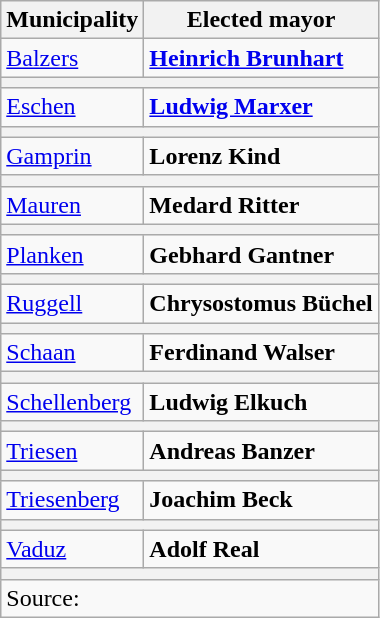<table class="wikitable" style="text-align:right">
<tr>
<th>Municipality</th>
<th>Elected mayor</th>
</tr>
<tr>
<td align="left"><a href='#'>Balzers</a></td>
<td align="left"><strong><a href='#'>Heinrich Brunhart</a></strong></td>
</tr>
<tr>
<th colspan="2"></th>
</tr>
<tr>
<td align="left"><a href='#'>Eschen</a></td>
<td align="left"><strong><a href='#'>Ludwig Marxer</a></strong></td>
</tr>
<tr>
<th colspan="2"></th>
</tr>
<tr>
<td align="left"><a href='#'>Gamprin</a></td>
<td align="left"><strong>Lorenz Kind</strong></td>
</tr>
<tr>
<th colspan="2"></th>
</tr>
<tr>
<td align="left"><a href='#'>Mauren</a></td>
<td align="left"><strong>Medard Ritter</strong></td>
</tr>
<tr>
<th colspan="2"></th>
</tr>
<tr>
<td align="left"><a href='#'>Planken</a></td>
<td align="left"><strong>Gebhard Gantner</strong></td>
</tr>
<tr>
<th colspan="2"></th>
</tr>
<tr>
<td align="left"><a href='#'>Ruggell</a></td>
<td align="left"><strong>Chrysostomus Büchel</strong></td>
</tr>
<tr>
<th colspan="2"></th>
</tr>
<tr>
<td align="left"><a href='#'>Schaan</a></td>
<td align="left"><strong>Ferdinand Walser</strong></td>
</tr>
<tr>
<th colspan="2"></th>
</tr>
<tr>
<td align="left"><a href='#'>Schellenberg</a></td>
<td align="left"><strong>Ludwig Elkuch</strong></td>
</tr>
<tr>
<th colspan="2"></th>
</tr>
<tr>
<td align="left"><a href='#'>Triesen</a></td>
<td align="left"><strong>Andreas Banzer</strong></td>
</tr>
<tr>
<th colspan="2"></th>
</tr>
<tr>
<td align="left"><a href='#'>Triesenberg</a></td>
<td align="left"><strong>Joachim Beck</strong></td>
</tr>
<tr>
<th colspan="2"></th>
</tr>
<tr>
<td align="left"><a href='#'>Vaduz</a></td>
<td align="left"><strong>Adolf Real</strong></td>
</tr>
<tr>
<th colspan="2"></th>
</tr>
<tr>
<td colspan="2" align="left">Source: </td>
</tr>
</table>
